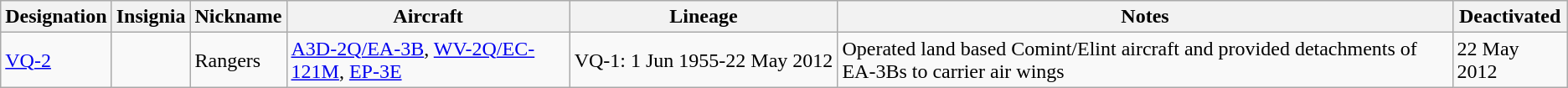<table class="wikitable">
<tr>
<th>Designation</th>
<th>Insignia</th>
<th>Nickname</th>
<th>Aircraft</th>
<th>Lineage</th>
<th>Notes</th>
<th>Deactivated</th>
</tr>
<tr>
<td><a href='#'>VQ-2</a></td>
<td></td>
<td>Rangers</td>
<td><a href='#'>A3D-2Q/EA-3B</a>, <a href='#'>WV-2Q/EC-121M</a>, <a href='#'>EP-3E</a></td>
<td style="white-space: nowrap;">VQ-1: 1 Jun 1955-22 May 2012</td>
<td>Operated land based Comint/Elint aircraft and provided detachments of EA-3Bs to carrier air wings</td>
<td>22 May 2012</td>
</tr>
</table>
